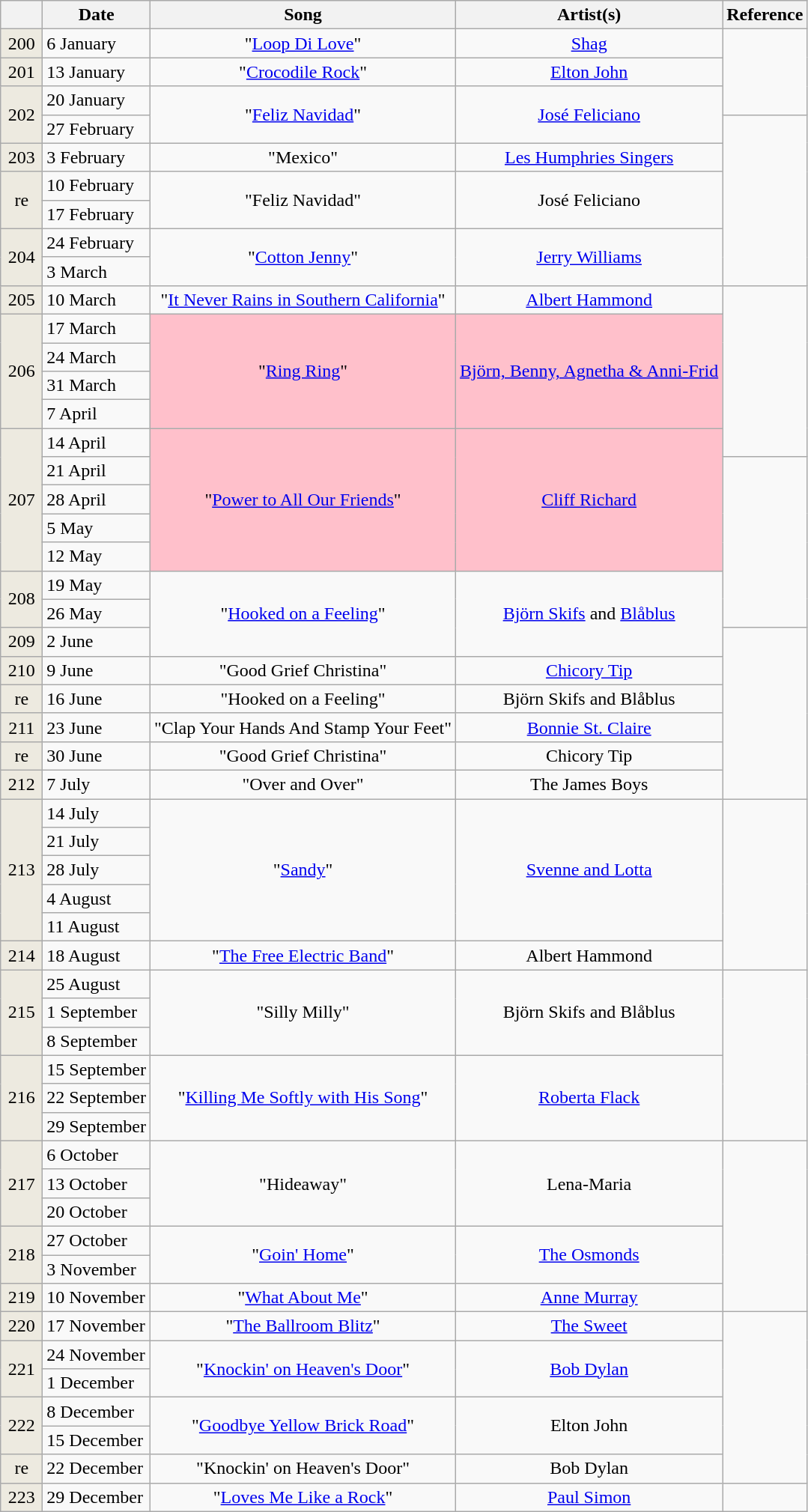<table class="wikitable">
<tr>
<th width="30"></th>
<th>Date</th>
<th>Song</th>
<th>Artist(s)</th>
<th>Reference</th>
</tr>
<tr>
<td bgcolor="#EDEAE0" align="center">200</td>
<td>6 January</td>
<td align="center">"<a href='#'>Loop Di Love</a>"</td>
<td align="center"><a href='#'>Shag</a></td>
<td rowspan="3" align="center"></td>
</tr>
<tr>
<td bgcolor="#EDEAE0" align="center">201</td>
<td>13 January</td>
<td align="center">"<a href='#'>Crocodile Rock</a>"</td>
<td align="center"><a href='#'>Elton John</a></td>
</tr>
<tr>
<td rowspan="2" bgcolor="#EDEAE0" align="center">202</td>
<td>20 January</td>
<td rowspan="2" align="center">"<a href='#'>Feliz Navidad</a>"</td>
<td rowspan="2" align="center"><a href='#'>José Feliciano</a></td>
</tr>
<tr>
<td>27 February</td>
<td rowspan="6" align="center"></td>
</tr>
<tr>
<td bgcolor="#EDEAE0" align="center">203</td>
<td>3 February</td>
<td align="center">"Mexico"</td>
<td align="center"><a href='#'>Les Humphries Singers</a></td>
</tr>
<tr>
<td rowspan="2" bgcolor="#EDEAE0" align="center">re</td>
<td>10 February</td>
<td rowspan="2" align="center">"Feliz Navidad"</td>
<td rowspan="2" align="center">José Feliciano</td>
</tr>
<tr>
<td>17 February</td>
</tr>
<tr>
<td rowspan="2" bgcolor="#EDEAE0" align="center">204</td>
<td>24 February</td>
<td rowspan="2" align="center">"<a href='#'>Cotton Jenny</a>"</td>
<td rowspan="2" align="center"><a href='#'>Jerry Williams</a></td>
</tr>
<tr>
<td>3 March</td>
</tr>
<tr>
<td bgcolor="#EDEAE0" align="center">205</td>
<td>10 March</td>
<td align="center">"<a href='#'>It Never Rains in Southern California</a>"</td>
<td align="center"><a href='#'>Albert Hammond</a></td>
<td rowspan="6" align="center"></td>
</tr>
<tr>
<td rowspan="4" bgcolor="#EDEAE0" align="center">206</td>
<td>17 March</td>
<td rowspan="4" align="center" bgcolor="pink">"<a href='#'>Ring Ring</a>"</td>
<td rowspan="4" align="center"  bgcolor="pink"><a href='#'>Björn, Benny, Agnetha & Anni-Frid</a></td>
</tr>
<tr>
<td>24 March</td>
</tr>
<tr>
<td>31 March</td>
</tr>
<tr>
<td>7 April</td>
</tr>
<tr>
<td rowspan="5" bgcolor="#EDEAE0" align="center">207</td>
<td>14 April</td>
<td rowspan="5" align="center" bgcolor="pink">"<a href='#'>Power to All Our Friends</a>"</td>
<td rowspan="5" align="center" bgcolor="pink"><a href='#'>Cliff Richard</a></td>
</tr>
<tr>
<td>21 April</td>
<td rowspan="6" align="center"></td>
</tr>
<tr>
<td>28 April</td>
</tr>
<tr>
<td>5 May</td>
</tr>
<tr>
<td>12 May</td>
</tr>
<tr>
<td rowspan="2" bgcolor="#EDEAE0" align="center">208</td>
<td>19 May</td>
<td rowspan="3" align="center">"<a href='#'>Hooked on a Feeling</a>"</td>
<td rowspan="3" align="center"><a href='#'>Björn Skifs</a> and <a href='#'>Blåblus</a></td>
</tr>
<tr>
<td>26 May</td>
</tr>
<tr>
<td bgcolor="#EDEAE0" align="center">209</td>
<td>2 June</td>
<td rowspan="6" align="center"></td>
</tr>
<tr>
<td bgcolor="#EDEAE0" align="center">210</td>
<td>9 June</td>
<td align="center">"Good Grief Christina"</td>
<td align="center"><a href='#'>Chicory Tip</a></td>
</tr>
<tr>
<td bgcolor="#EDEAE0" align="center">re</td>
<td>16 June</td>
<td align="center">"Hooked on a Feeling"</td>
<td align="center">Björn Skifs and Blåblus</td>
</tr>
<tr>
<td bgcolor="#EDEAE0" align="center">211</td>
<td>23 June</td>
<td align="center">"Clap Your Hands And Stamp Your Feet"</td>
<td align="center"><a href='#'>Bonnie St. Claire</a></td>
</tr>
<tr>
<td bgcolor="#EDEAE0" align="center">re</td>
<td>30 June</td>
<td align="center">"Good Grief Christina"</td>
<td align="center">Chicory Tip</td>
</tr>
<tr>
<td bgcolor="#EDEAE0" align="center">212</td>
<td>7 July</td>
<td align="center">"Over and Over"</td>
<td align="center">The James Boys</td>
</tr>
<tr>
<td rowspan="5" bgcolor="#EDEAE0" align="center">213</td>
<td>14 July</td>
<td rowspan="5" align="center">"<a href='#'>Sandy</a>"</td>
<td rowspan="5" align="center"><a href='#'>Svenne and Lotta</a></td>
<td rowspan="6" align="center"></td>
</tr>
<tr>
<td>21 July</td>
</tr>
<tr>
<td>28 July</td>
</tr>
<tr>
<td>4 August</td>
</tr>
<tr>
<td>11 August</td>
</tr>
<tr>
<td bgcolor="#EDEAE0" align="center">214</td>
<td>18 August</td>
<td align="center">"<a href='#'>The Free Electric Band</a>"</td>
<td align="center">Albert Hammond</td>
</tr>
<tr>
<td rowspan="3" bgcolor="#EDEAE0" align="center">215</td>
<td>25 August</td>
<td rowspan="3" align="center">"Silly Milly"</td>
<td rowspan="3" align="center">Björn Skifs and Blåblus</td>
<td rowspan="6" align="center"></td>
</tr>
<tr>
<td>1 September</td>
</tr>
<tr>
<td>8 September</td>
</tr>
<tr>
<td rowspan="3" bgcolor="#EDEAE0" align="center">216</td>
<td>15 September</td>
<td rowspan="3" align="center">"<a href='#'>Killing Me Softly with His Song</a>"</td>
<td rowspan="3" align="center"><a href='#'>Roberta Flack</a></td>
</tr>
<tr>
<td>22 September</td>
</tr>
<tr>
<td>29 September</td>
</tr>
<tr>
<td rowspan="3" bgcolor="#EDEAE0" align="center">217</td>
<td>6 October</td>
<td rowspan="3" align="center">"Hideaway"</td>
<td rowspan="3" align="center">Lena-Maria</td>
<td rowspan="6" align="center"></td>
</tr>
<tr>
<td>13 October</td>
</tr>
<tr>
<td>20 October</td>
</tr>
<tr>
<td rowspan="2" bgcolor="#EDEAE0" align="center">218</td>
<td>27 October</td>
<td rowspan="2" align="center">"<a href='#'>Goin' Home</a>"</td>
<td rowspan="2" align="center"><a href='#'>The Osmonds</a></td>
</tr>
<tr>
<td>3 November</td>
</tr>
<tr>
<td bgcolor="#EDEAE0" align="center">219</td>
<td>10 November</td>
<td align="center">"<a href='#'>What About Me</a>"</td>
<td align="center"><a href='#'>Anne Murray</a></td>
</tr>
<tr>
<td bgcolor="#EDEAE0" align="center">220</td>
<td>17 November</td>
<td align="center">"<a href='#'>The Ballroom Blitz</a>"</td>
<td align="center"><a href='#'>The Sweet</a></td>
<td rowspan="6" align="center"></td>
</tr>
<tr>
<td rowspan="2" bgcolor="#EDEAE0" align="center">221</td>
<td>24 November</td>
<td rowspan="2" align="center">"<a href='#'>Knockin' on Heaven's Door</a>"</td>
<td rowspan="2" align="center"><a href='#'>Bob Dylan</a></td>
</tr>
<tr>
<td>1 December</td>
</tr>
<tr>
<td rowspan="2" bgcolor="#EDEAE0" align="center">222</td>
<td>8 December</td>
<td rowspan="2" align="center">"<a href='#'>Goodbye Yellow Brick Road</a>"</td>
<td rowspan="2" align="center">Elton John</td>
</tr>
<tr>
<td>15 December</td>
</tr>
<tr>
<td bgcolor="#EDEAE0" align="center">re</td>
<td>22 December</td>
<td align="center">"Knockin' on Heaven's Door"</td>
<td align="center">Bob Dylan</td>
</tr>
<tr>
<td bgcolor="#EDEAE0" align="center">223</td>
<td>29 December</td>
<td align="center">"<a href='#'>Loves Me Like a Rock</a>"</td>
<td align="center"><a href='#'>Paul Simon</a></td>
<td align="center"></td>
</tr>
</table>
